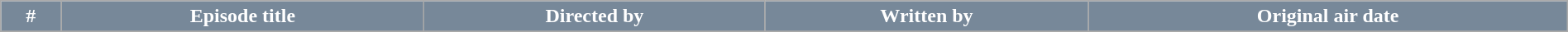<table class="wikitable plainrowheaders" style="margin: auto; width: 100%">
<tr>
<th style="background:#778899; color:#fff;">#</th>
<th style="background:#778899; color:#fff;">Episode title</th>
<th style="background:#778899; color:#fff;">Directed by</th>
<th style="background:#778899; color:#fff;">Written by</th>
<th style="background:#778899; color:#fff;">Original air date</th>
</tr>
<tr>
</tr>
</table>
